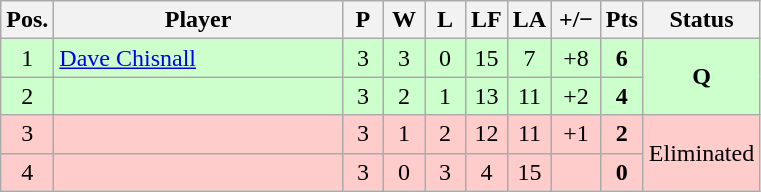<table class="wikitable" style="text-align:center; margin: 1em auto 1em auto, align:left">
<tr>
<th width=20>Pos.</th>
<th width=185>Player</th>
<th width=20>P</th>
<th width=20>W</th>
<th width=20>L</th>
<th width=20>LF</th>
<th width=20>LA</th>
<th width=25>+/−</th>
<th width=20>Pts</th>
<th width=70>Status</th>
</tr>
<tr style="background:#CCFFCC;">
<td>1</td>
<td align=left> <a href='#'>Dave Chisnall</a></td>
<td>3</td>
<td>3</td>
<td>0</td>
<td>15</td>
<td>7</td>
<td>+8</td>
<td><strong>6</strong></td>
<td rowspan=2><strong>Q</strong></td>
</tr>
<tr style="background:#CCFFCC;">
<td>2</td>
<td align=left></td>
<td>3</td>
<td>2</td>
<td>1</td>
<td>13</td>
<td>11</td>
<td>+2</td>
<td><strong>4</strong></td>
</tr>
<tr style="background:#FFCCCC;">
<td>3</td>
<td align=left></td>
<td>3</td>
<td>1</td>
<td>2</td>
<td>12</td>
<td>11</td>
<td>+1</td>
<td><strong>2</strong></td>
<td rowspan=2>Eliminated</td>
</tr>
<tr style="background:#FFCCCC;">
<td>4</td>
<td align=left></td>
<td>3</td>
<td>0</td>
<td>3</td>
<td>4</td>
<td>15</td>
<td></td>
<td><strong>0</strong></td>
</tr>
</table>
